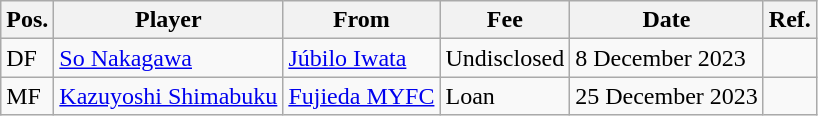<table class="wikitable">
<tr>
<th>Pos.</th>
<th>Player</th>
<th>From</th>
<th>Fee</th>
<th>Date</th>
<th>Ref.</th>
</tr>
<tr>
<td>DF</td>
<td> <a href='#'>So Nakagawa</a></td>
<td> <a href='#'>Júbilo Iwata</a></td>
<td>Undisclosed</td>
<td>8 December 2023</td>
<td></td>
</tr>
<tr>
<td>MF</td>
<td> <a href='#'>Kazuyoshi Shimabuku</a></td>
<td> <a href='#'>Fujieda MYFC</a></td>
<td>Loan</td>
<td>25 December 2023</td>
<td></td>
</tr>
</table>
